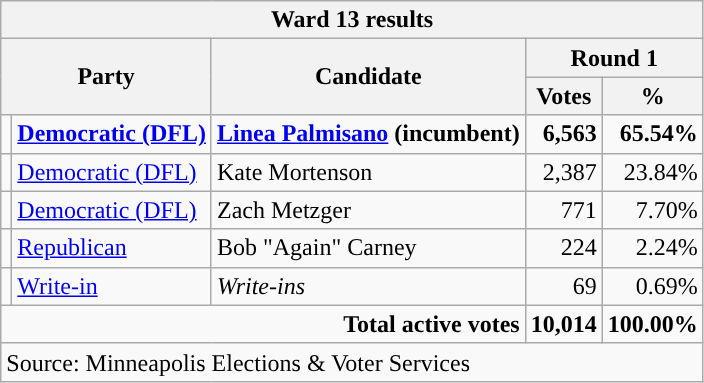<table class="wikitable">
<tr>
<th colspan="5">Ward 13 results</th>
</tr>
<tr>
<th rowspan="2" colspan="2">Party</th>
<th rowspan="2">Candidate</th>
<th colspan="2">Round 1</th>
</tr>
<tr>
<th>Votes</th>
<th>%</th>
</tr>
<tr>
<td style="background-color:"></td>
<td><strong><a href='#'>Democratic (DFL)</a></strong></td>
<td><strong><a href='#'>Linea Palmisano</a> (incumbent)</strong></td>
<td align="right"><strong>6,563</strong></td>
<td align="right"><strong>65.54%</strong></td>
</tr>
<tr>
<td style="background-color:"></td>
<td><a href='#'>Democratic (DFL)</a></td>
<td>Kate Mortenson</td>
<td align="right">2,387</td>
<td align="right">23.84%</td>
</tr>
<tr>
<td style="background-color:"></td>
<td><a href='#'>Democratic (DFL)</a></td>
<td>Zach Metzger</td>
<td align="right">771</td>
<td align="right">7.70%</td>
</tr>
<tr>
<td style="background-color:"></td>
<td><a href='#'>Republican</a></td>
<td>Bob "Again" Carney</td>
<td align="right">224</td>
<td align="right">2.24%</td>
</tr>
<tr>
<td style="background-color:"></td>
<td><a href='#'>Write-in</a></td>
<td><em>Write-ins</em></td>
<td align="right">69</td>
<td align="right">0.69%</td>
</tr>
<tr align="right">
<td colspan="3"><strong>Total active votes</strong></td>
<td><strong>10,014</strong></td>
<td><strong>100.00%</strong></td>
</tr>
<tr>
<td colspan="7">Source: Minneapolis Elections & Voter Services</td>
</tr>
</table>
